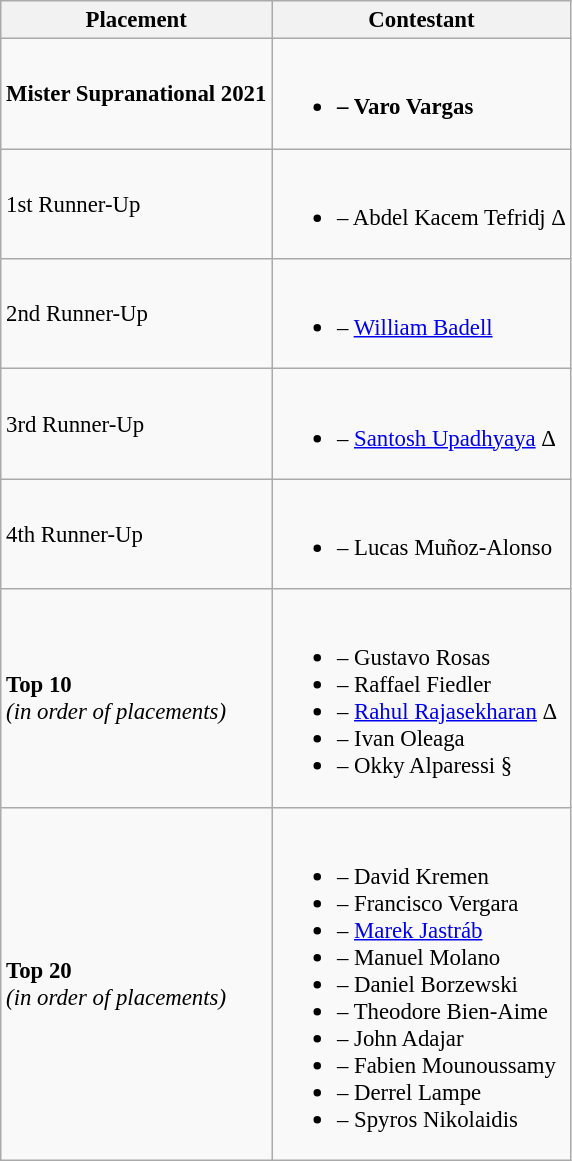<table class="wikitable sortable" style="font-size: 95%;">
<tr>
<th>Placement</th>
<th>Contestant</th>
</tr>
<tr>
<td><strong>Mister Supranational 2021</strong></td>
<td><br><ul><li><strong> – Varo Vargas</strong></li></ul></td>
</tr>
<tr>
<td>1st Runner-Up</td>
<td><br><ul><li> – Abdel Kacem Tefridj Δ</li></ul></td>
</tr>
<tr>
<td>2nd Runner-Up</td>
<td><br><ul><li> – <a href='#'>William Badell</a></li></ul></td>
</tr>
<tr>
<td>3rd Runner-Up</td>
<td><br><ul><li> – <a href='#'>Santosh Upadhyaya</a> Δ</li></ul></td>
</tr>
<tr>
<td>4th Runner-Up</td>
<td><br><ul><li> – Lucas Muñoz-Alonso</li></ul></td>
</tr>
<tr>
<td><strong>Top 10</strong><br><em>(in order of placements)</em></td>
<td><br><ul><li> – Gustavo Rosas</li><li> – Raffael Fiedler</li><li> – <a href='#'>Rahul Rajasekharan</a> Δ</li><li> – Ivan Oleaga</li><li> – Okky Alparessi §</li></ul></td>
</tr>
<tr>
<td><strong>Top 20</strong><br><em>(in order of placements)</em></td>
<td><br><ul><li> – David Kremen</li><li> – Francisco Vergara</li><li> – <a href='#'>Marek Jastráb</a></li><li> – Manuel Molano</li><li> – Daniel Borzewski</li><li> – Theodore Bien-Aime</li><li> – John Adajar</li><li> – Fabien Mounoussamy</li><li> – Derrel Lampe</li><li> – Spyros Nikolaidis</li></ul></td>
</tr>
</table>
